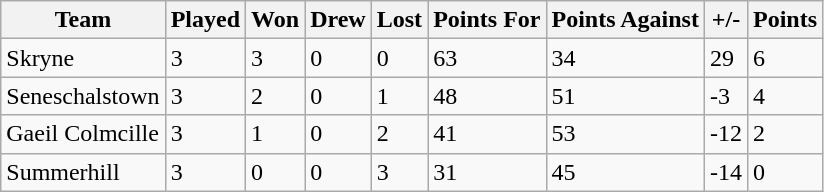<table class="wikitable">
<tr>
<th>Team</th>
<th>Played</th>
<th>Won</th>
<th>Drew</th>
<th>Lost</th>
<th>Points For</th>
<th>Points Against</th>
<th>+/-</th>
<th>Points</th>
</tr>
<tr>
<td>Skryne</td>
<td>3</td>
<td>3</td>
<td>0</td>
<td>0</td>
<td>63</td>
<td>34</td>
<td>29</td>
<td>6</td>
</tr>
<tr>
<td>Seneschalstown</td>
<td>3</td>
<td>2</td>
<td>0</td>
<td>1</td>
<td>48</td>
<td>51</td>
<td>-3</td>
<td>4</td>
</tr>
<tr>
<td>Gaeil Colmcille</td>
<td>3</td>
<td>1</td>
<td>0</td>
<td>2</td>
<td>41</td>
<td>53</td>
<td>-12</td>
<td>2</td>
</tr>
<tr>
<td>Summerhill</td>
<td>3</td>
<td>0</td>
<td>0</td>
<td>3</td>
<td>31</td>
<td>45</td>
<td>-14</td>
<td>0</td>
</tr>
</table>
